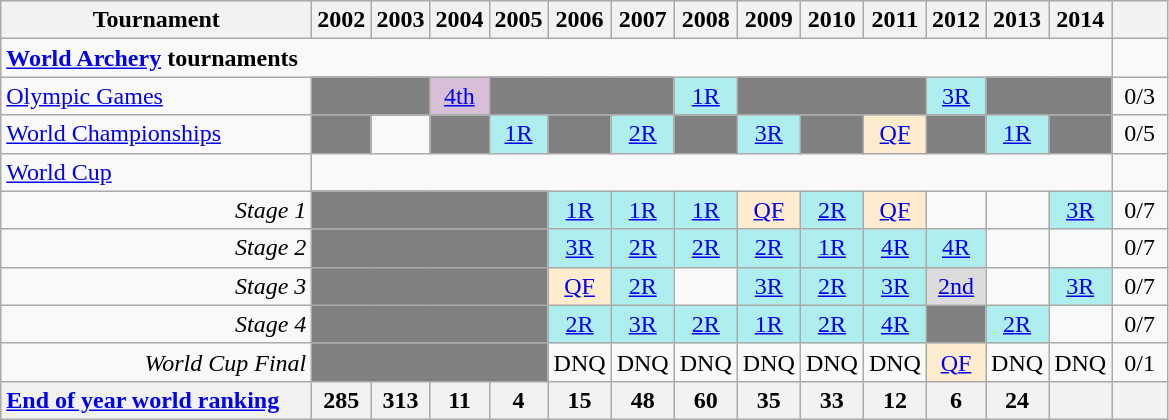<table class=wikitable style=text-align:center>
<tr>
<th width=200>Tournament</th>
<th width=30>2002</th>
<th width=30>2003</th>
<th width=30>2004</th>
<th width=30>2005</th>
<th width=30>2006</th>
<th width=30>2007</th>
<th width=30>2008</th>
<th width=30>2009</th>
<th width=30>2010</th>
<th width=30>2011</th>
<th width=30>2012</th>
<th width=30>2013</th>
<th width=30>2014</th>
<th width=30></th>
</tr>
<tr>
<td colspan="14" style="text-align:left;"><strong><a href='#'>World Archery</a> tournaments</strong></td>
</tr>
<tr>
<td align=left><a href='#'>Olympic Games</a></td>
<td colspan="2" style="background:#808080;"></td>
<td style="background:thistle;"><a href='#'>4th</a></td>
<td colspan="3" style="background:#808080;"></td>
<td style="background:#afeeee;"><a href='#'>1R</a></td>
<td colspan="3" style="background:#808080;"></td>
<td style="background:#afeeee;"><a href='#'>3R</a></td>
<td colspan="2" style="background:#808080;"></td>
<td>0/3</td>
</tr>
<tr>
<td align=left><a href='#'>World Championships</a></td>
<td style="background:#808080;"></td>
<td></td>
<td style="background:#808080;"></td>
<td style="background:#afeeee;"><a href='#'>1R</a></td>
<td style="background:#808080;"></td>
<td style="background:#afeeee;"><a href='#'>2R</a></td>
<td style="background:#808080;"></td>
<td style="background:#afeeee;"><a href='#'>3R</a></td>
<td style="background:#808080;"></td>
<td style="background:#ffebcd;"><a href='#'>QF</a></td>
<td style="background:#808080;"></td>
<td style="background:#afeeee;"><a href='#'>1R</a></td>
<td style="background:#808080;"></td>
<td>0/5</td>
</tr>
<tr>
<td align=left><a href='#'>World Cup</a></td>
<td colspan="13"></td>
</tr>
<tr>
<td align=right><em>Stage 1</em></td>
<td colspan="4" style="background:#808080;"></td>
<td style="background:#afeeee;"><a href='#'>1R</a></td>
<td style="background:#afeeee;"><a href='#'>1R</a></td>
<td style="background:#afeeee;"><a href='#'>1R</a></td>
<td style="background:#ffebcd;"><a href='#'>QF</a></td>
<td style="background:#afeeee;"><a href='#'>2R</a></td>
<td style="background:#ffebcd;"><a href='#'>QF</a></td>
<td></td>
<td></td>
<td style="background:#afeeee;"><a href='#'>3R</a></td>
<td>0/7</td>
</tr>
<tr>
<td align=right><em>Stage 2</em></td>
<td colspan="4" style="background:#808080;"></td>
<td style="background:#afeeee;"><a href='#'>3R</a></td>
<td style="background:#afeeee;"><a href='#'>2R</a></td>
<td style="background:#afeeee;"><a href='#'>2R</a></td>
<td style="background:#afeeee;"><a href='#'>2R</a></td>
<td style="background:#afeeee;"><a href='#'>1R</a></td>
<td style="background:#afeeee;"><a href='#'>4R</a></td>
<td style="background:#afeeee;"><a href='#'>4R</a></td>
<td></td>
<td></td>
<td>0/7</td>
</tr>
<tr>
<td align=right><em>Stage 3</em></td>
<td colspan="4" style="background:#808080;"></td>
<td style="background:#ffebcd;"><a href='#'>QF</a></td>
<td style="background:#afeeee;"><a href='#'>2R</a></td>
<td></td>
<td style="background:#afeeee;"><a href='#'>3R</a></td>
<td style="background:#afeeee;"><a href='#'>2R</a></td>
<td style="background:#afeeee;"><a href='#'>3R</a></td>
<td style="background:#DCDCDC;"><a href='#'>2nd</a></td>
<td></td>
<td style="background:#afeeee;"><a href='#'>3R</a></td>
<td>0/7</td>
</tr>
<tr>
<td align=right><em>Stage 4</em></td>
<td colspan="4" style="background:#808080;"></td>
<td style="background:#afeeee;"><a href='#'>2R</a></td>
<td style="background:#afeeee;"><a href='#'>3R</a></td>
<td style="background:#afeeee;"><a href='#'>2R</a></td>
<td style="background:#afeeee;"><a href='#'>1R</a></td>
<td style="background:#afeeee;"><a href='#'>2R</a></td>
<td style="background:#afeeee;"><a href='#'>4R</a></td>
<td style="background:#808080;"></td>
<td style="background:#afeeee;"><a href='#'>2R</a></td>
<td></td>
<td>0/7</td>
</tr>
<tr>
<td align=right><em>World Cup Final</em></td>
<td colspan="4" style="background:#808080;"></td>
<td>DNQ</td>
<td>DNQ</td>
<td>DNQ</td>
<td>DNQ</td>
<td>DNQ</td>
<td>DNQ</td>
<td style="background:#ffebcd;"><a href='#'>QF</a></td>
<td>DNQ</td>
<td>DNQ</td>
<td>0/1</td>
</tr>
<tr>
<th style=text-align:left><a href='#'>End of year world ranking</a></th>
<th>285</th>
<th>313</th>
<th>11</th>
<th>4</th>
<th>15</th>
<th>48</th>
<th>60</th>
<th>35</th>
<th>33</th>
<th>12</th>
<th>6</th>
<th>24</th>
<th></th>
<th></th>
</tr>
</table>
